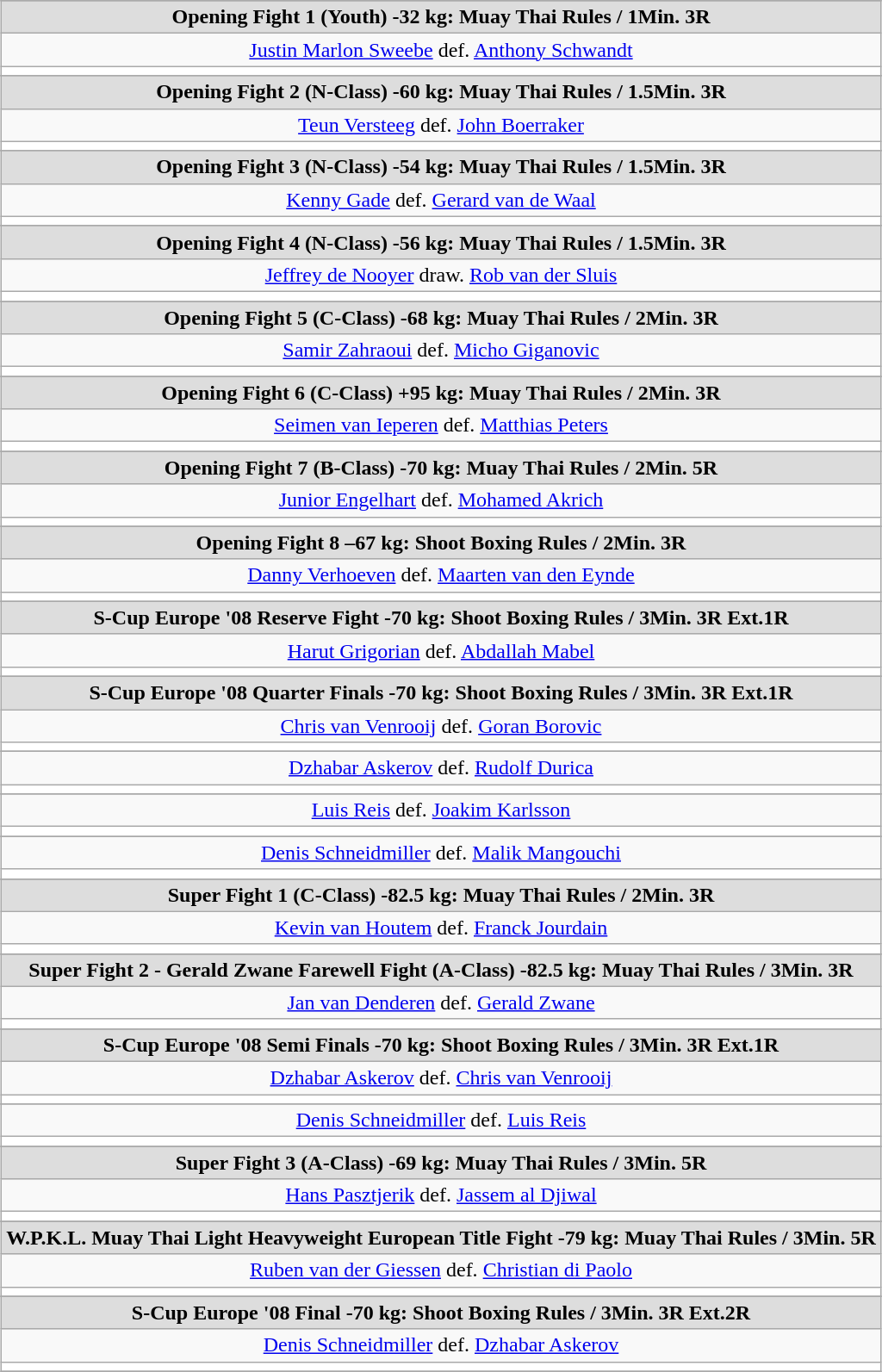<table class="wikitable" style="clear:both; margin:1.5em auto; text-align:center;">
<tr>
</tr>
<tr align="center"  bgcolor="#dddddd">
<td><strong>Opening Fight 1 (Youth) -32 kg: Muay Thai Rules / 1Min. 3R</strong></td>
</tr>
<tr align="center"  bgcolor=>
<td align=center> <a href='#'>Justin Marlon Sweebe</a> def. <a href='#'>Anthony Schwandt</a> </td>
</tr>
<tr>
<th style=background:white colspan=2></th>
</tr>
<tr>
</tr>
<tr align="center"  bgcolor="#dddddd">
<td><strong>Opening Fight 2 (N-Class) -60 kg: Muay Thai Rules / 1.5Min. 3R</strong></td>
</tr>
<tr align="center"  bgcolor=>
<td align=center> <a href='#'>Teun Versteeg</a> def. <a href='#'>John Boerraker</a> </td>
</tr>
<tr>
<th style=background:white colspan=2></th>
</tr>
<tr>
</tr>
<tr align="center"  bgcolor="#dddddd">
<td><strong>Opening Fight 3 (N-Class) -54 kg: Muay Thai Rules / 1.5Min. 3R</strong></td>
</tr>
<tr align="center"  bgcolor=>
<td align=center> <a href='#'>Kenny Gade</a> def. <a href='#'>Gerard van de Waal</a> </td>
</tr>
<tr>
<th style=background:white colspan=2></th>
</tr>
<tr>
</tr>
<tr align="center"  bgcolor="#dddddd">
<td><strong>Opening Fight 4 (N-Class) -56 kg: Muay Thai Rules / 1.5Min. 3R</strong></td>
</tr>
<tr align="center"  bgcolor=>
<td align=center> <a href='#'>Jeffrey de Nooyer</a> draw. <a href='#'>Rob van der Sluis</a> </td>
</tr>
<tr>
<th style=background:white colspan=2></th>
</tr>
<tr>
</tr>
<tr align="center"  bgcolor="#dddddd">
<td><strong>Opening Fight 5 (C-Class) -68 kg: Muay Thai Rules / 2Min. 3R</strong></td>
</tr>
<tr align="center"  bgcolor=>
<td align=center> <a href='#'>Samir Zahraoui</a> def. <a href='#'>Micho Giganovic</a> </td>
</tr>
<tr>
<th style=background:white colspan=2></th>
</tr>
<tr>
</tr>
<tr align="center"  bgcolor="#dddddd">
<td><strong>Opening Fight 6 (C-Class) +95 kg: Muay Thai Rules / 2Min. 3R</strong></td>
</tr>
<tr align="center"  bgcolor=>
<td align=center> <a href='#'>Seimen van Ieperen</a> def. <a href='#'>Matthias Peters</a> </td>
</tr>
<tr>
<th style=background:white colspan=2></th>
</tr>
<tr>
</tr>
<tr align="center"  bgcolor="#dddddd">
<td><strong>Opening Fight 7 (B-Class) -70 kg: Muay Thai Rules / 2Min. 5R</strong></td>
</tr>
<tr align="center"  bgcolor=>
<td align=center> <a href='#'>Junior Engelhart</a> def. <a href='#'>Mohamed Akrich</a> </td>
</tr>
<tr>
<th style=background:white colspan=2></th>
</tr>
<tr>
</tr>
<tr align="center"  bgcolor="#dddddd">
<td><strong>Opening Fight 8 –67 kg: Shoot Boxing Rules / 2Min. 3R</strong></td>
</tr>
<tr align="center"  bgcolor=>
<td align=center> <a href='#'>Danny Verhoeven</a> def. <a href='#'>Maarten van den Eynde</a> </td>
</tr>
<tr>
<th style=background:white colspan=2></th>
</tr>
<tr>
</tr>
<tr align="center"  bgcolor="#dddddd">
<td><strong>S-Cup Europe '08 Reserve Fight -70 kg: Shoot Boxing Rules / 3Min. 3R Ext.1R</strong></td>
</tr>
<tr align="center"  bgcolor=>
<td align=center> <a href='#'>Harut Grigorian</a> def. <a href='#'>Abdallah Mabel</a> </td>
</tr>
<tr>
<th style=background:white colspan=2></th>
</tr>
<tr>
</tr>
<tr align="center"  bgcolor="#dddddd">
<td><strong>S-Cup Europe '08 Quarter Finals -70 kg: Shoot Boxing Rules / 3Min. 3R Ext.1R</strong></td>
</tr>
<tr align="center"  bgcolor=>
<td align=center> <a href='#'>Chris van Venrooij</a> def. <a href='#'>Goran Borovic</a> </td>
</tr>
<tr>
<th style=background:white colspan=2></th>
</tr>
<tr>
</tr>
<tr align="center"  bgcolor=>
<td align=center> <a href='#'>Dzhabar Askerov</a> def. <a href='#'>Rudolf Durica</a> </td>
</tr>
<tr>
<th style=background:white colspan=2></th>
</tr>
<tr>
</tr>
<tr align="center"  bgcolor=>
<td align=center> <a href='#'>Luis Reis</a> def. <a href='#'>Joakim Karlsson</a> </td>
</tr>
<tr>
<th style=background:white colspan=2></th>
</tr>
<tr>
</tr>
<tr align="center"  bgcolor=>
<td align=center> <a href='#'>Denis Schneidmiller</a> def. <a href='#'>Malik Mangouchi</a> </td>
</tr>
<tr>
<th style=background:white colspan=2></th>
</tr>
<tr>
</tr>
<tr align="center"  bgcolor="#dddddd">
<td><strong>Super Fight 1 (C-Class) -82.5 kg: Muay Thai Rules / 2Min. 3R</strong></td>
</tr>
<tr align="center"  bgcolor=>
<td align=center> <a href='#'>Kevin van Houtem</a> def. <a href='#'>Franck Jourdain</a> </td>
</tr>
<tr>
<th style=background:white colspan=2></th>
</tr>
<tr>
</tr>
<tr align="center"  bgcolor="#dddddd">
<td><strong>Super Fight 2 - Gerald Zwane Farewell Fight (A-Class) -82.5 kg: Muay Thai Rules / 3Min. 3R</strong></td>
</tr>
<tr align="center"  bgcolor=>
<td align=center> <a href='#'>Jan van Denderen</a> def. <a href='#'>Gerald Zwane</a> </td>
</tr>
<tr>
<th style=background:white colspan=2></th>
</tr>
<tr>
</tr>
<tr align="center"  bgcolor="#dddddd">
<td><strong>S-Cup Europe '08 Semi Finals -70 kg: Shoot Boxing Rules / 3Min. 3R Ext.1R</strong></td>
</tr>
<tr align="center"  bgcolor=>
<td align=center> <a href='#'>Dzhabar Askerov</a> def. <a href='#'>Chris van Venrooij</a> </td>
</tr>
<tr>
<th style=background:white colspan=2></th>
</tr>
<tr>
</tr>
<tr align="center"  bgcolor=>
<td align=center> <a href='#'>Denis Schneidmiller</a> def. <a href='#'>Luis Reis</a> </td>
</tr>
<tr>
<th style=background:white colspan=2></th>
</tr>
<tr>
</tr>
<tr align="center"  bgcolor="#dddddd">
<td><strong>Super Fight 3 (A-Class) -69 kg: Muay Thai Rules / 3Min. 5R</strong></td>
</tr>
<tr align="center"  bgcolor=>
<td align=center> <a href='#'>Hans Pasztjerik</a> def. <a href='#'>Jassem al Djiwal</a> </td>
</tr>
<tr>
<th style=background:white colspan=2></th>
</tr>
<tr>
</tr>
<tr align="center"  bgcolor="#dddddd">
<td><strong>W.P.K.L. Muay Thai Light Heavyweight European Title Fight -79 kg: Muay Thai Rules / 3Min. 5R</strong></td>
</tr>
<tr align="center"  bgcolor=>
<td align=center> <a href='#'>Ruben van der Giessen</a> def. <a href='#'>Christian di Paolo</a> </td>
</tr>
<tr>
<th style=background:white colspan=2></th>
</tr>
<tr>
</tr>
<tr align="center"  bgcolor="#dddddd">
<td><strong>S-Cup Europe '08 Final -70 kg: Shoot Boxing Rules / 3Min. 3R Ext.2R</strong></td>
</tr>
<tr align="center"  bgcolor=>
<td align=center> <a href='#'>Denis Schneidmiller</a> def. <a href='#'>Dzhabar Askerov</a> </td>
</tr>
<tr>
<th style=background:white colspan=2></th>
</tr>
<tr>
</tr>
</table>
